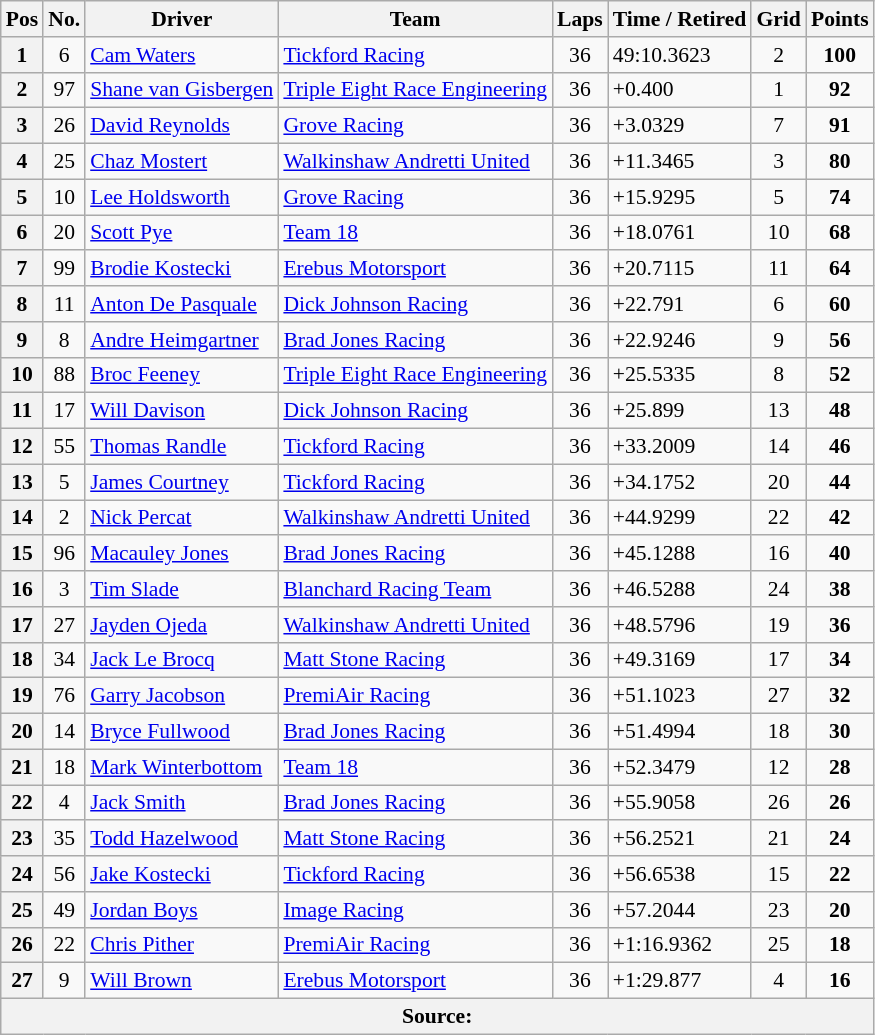<table class="wikitable" style="font-size:90%;">
<tr>
<th>Pos</th>
<th>No.</th>
<th>Driver</th>
<th>Team</th>
<th>Laps</th>
<th>Time / Retired</th>
<th>Grid</th>
<th>Points</th>
</tr>
<tr>
<th>1</th>
<td align="center">6</td>
<td> <a href='#'>Cam Waters</a></td>
<td><a href='#'>Tickford Racing</a></td>
<td align="center">36</td>
<td>49:10.3623</td>
<td align="center">2</td>
<td align="center"><strong>100</strong></td>
</tr>
<tr>
<th>2</th>
<td align="center">97</td>
<td> <a href='#'>Shane van Gisbergen</a></td>
<td><a href='#'>Triple Eight Race Engineering</a></td>
<td align="center">36</td>
<td>+0.400</td>
<td align="center">1</td>
<td align="center"><strong>92</strong></td>
</tr>
<tr>
<th>3</th>
<td align="center">26</td>
<td> <a href='#'>David Reynolds</a></td>
<td><a href='#'>Grove Racing</a></td>
<td align="center">36</td>
<td>+3.0329</td>
<td align="center">7</td>
<td align="center"><strong>91</strong></td>
</tr>
<tr>
<th>4</th>
<td align="center">25</td>
<td> <a href='#'>Chaz Mostert</a></td>
<td><a href='#'>Walkinshaw Andretti United</a></td>
<td align="center">36</td>
<td>+11.3465</td>
<td align="center">3</td>
<td align="center"><strong>80</strong></td>
</tr>
<tr>
<th>5</th>
<td align="center">10</td>
<td> <a href='#'>Lee Holdsworth</a></td>
<td><a href='#'>Grove Racing</a></td>
<td align="center">36</td>
<td>+15.9295</td>
<td align="center">5</td>
<td align="center"><strong>74</strong></td>
</tr>
<tr>
<th>6</th>
<td align="center">20</td>
<td> <a href='#'>Scott Pye</a></td>
<td><a href='#'>Team 18</a></td>
<td align="center">36</td>
<td>+18.0761</td>
<td align="center">10</td>
<td align="center"><strong>68</strong></td>
</tr>
<tr>
<th>7</th>
<td align="center">99</td>
<td> <a href='#'>Brodie Kostecki</a></td>
<td><a href='#'>Erebus Motorsport</a></td>
<td align="center">36</td>
<td>+20.7115</td>
<td align="center">11</td>
<td align="center"><strong>64</strong></td>
</tr>
<tr>
<th>8</th>
<td align="center">11</td>
<td> <a href='#'>Anton De Pasquale</a></td>
<td><a href='#'>Dick Johnson Racing</a></td>
<td align="center">36</td>
<td>+22.791</td>
<td align="center">6</td>
<td align="center"><strong>60</strong></td>
</tr>
<tr>
<th>9</th>
<td align="center">8</td>
<td> <a href='#'>Andre Heimgartner</a></td>
<td><a href='#'>Brad Jones Racing</a></td>
<td align="center">36</td>
<td>+22.9246</td>
<td align="center">9</td>
<td align="center"><strong>56</strong></td>
</tr>
<tr>
<th>10</th>
<td align="center">88</td>
<td> <a href='#'>Broc Feeney</a></td>
<td><a href='#'>Triple Eight Race Engineering</a></td>
<td align="center">36</td>
<td>+25.5335</td>
<td align="center">8</td>
<td align="center"><strong>52</strong></td>
</tr>
<tr>
<th>11</th>
<td align="center">17</td>
<td> <a href='#'>Will Davison</a></td>
<td><a href='#'>Dick Johnson Racing</a></td>
<td align="center">36</td>
<td>+25.899</td>
<td align="center">13</td>
<td align="center"><strong>48</strong></td>
</tr>
<tr>
<th>12</th>
<td align="center">55</td>
<td> <a href='#'>Thomas Randle</a></td>
<td><a href='#'>Tickford Racing</a></td>
<td align="center">36</td>
<td>+33.2009</td>
<td align="center">14</td>
<td align="center"><strong>46</strong></td>
</tr>
<tr>
<th>13</th>
<td align="center">5</td>
<td> <a href='#'>James Courtney</a></td>
<td><a href='#'>Tickford Racing</a></td>
<td align="center">36</td>
<td>+34.1752</td>
<td align="center">20</td>
<td align="center"><strong>44</strong></td>
</tr>
<tr>
<th>14</th>
<td align="center">2</td>
<td> <a href='#'>Nick Percat</a></td>
<td><a href='#'>Walkinshaw Andretti United</a></td>
<td align="center">36</td>
<td>+44.9299</td>
<td align="center">22</td>
<td align="center"><strong>42</strong></td>
</tr>
<tr>
<th>15</th>
<td align="center">96</td>
<td> <a href='#'>Macauley Jones</a></td>
<td><a href='#'>Brad Jones Racing</a></td>
<td align="center">36</td>
<td>+45.1288</td>
<td align="center">16</td>
<td align="center"><strong>40</strong></td>
</tr>
<tr>
<th>16</th>
<td align="center">3</td>
<td> <a href='#'>Tim Slade</a></td>
<td><a href='#'>Blanchard Racing Team</a></td>
<td align="center">36</td>
<td>+46.5288</td>
<td align="center">24</td>
<td align="center"><strong>38</strong></td>
</tr>
<tr>
<th>17</th>
<td align="center">27</td>
<td> <a href='#'>Jayden Ojeda</a></td>
<td><a href='#'>Walkinshaw Andretti United</a></td>
<td align="center">36</td>
<td>+48.5796</td>
<td align="center">19</td>
<td align="center"><strong>36</strong></td>
</tr>
<tr>
<th>18</th>
<td align="center">34</td>
<td> <a href='#'>Jack Le Brocq</a></td>
<td><a href='#'>Matt Stone Racing</a></td>
<td align="center">36</td>
<td>+49.3169</td>
<td align="center">17</td>
<td align="center"><strong>34</strong></td>
</tr>
<tr>
<th>19</th>
<td align="center">76</td>
<td> <a href='#'>Garry Jacobson</a></td>
<td><a href='#'>PremiAir Racing</a></td>
<td align="center">36</td>
<td>+51.1023</td>
<td align="center">27</td>
<td align="center"><strong>32</strong></td>
</tr>
<tr>
<th>20</th>
<td align="center">14</td>
<td> <a href='#'>Bryce Fullwood</a></td>
<td><a href='#'>Brad Jones Racing</a></td>
<td align="center">36</td>
<td>+51.4994</td>
<td align="center">18</td>
<td align="center"><strong>30</strong></td>
</tr>
<tr>
<th>21</th>
<td align="center">18</td>
<td> <a href='#'>Mark Winterbottom</a></td>
<td><a href='#'>Team 18</a></td>
<td align="center">36</td>
<td>+52.3479</td>
<td align="center">12</td>
<td align="center"><strong>28</strong></td>
</tr>
<tr>
<th>22</th>
<td align="center">4</td>
<td> <a href='#'>Jack Smith</a></td>
<td><a href='#'>Brad Jones Racing</a></td>
<td align="center">36</td>
<td>+55.9058</td>
<td align="center">26</td>
<td align="center"><strong>26</strong></td>
</tr>
<tr>
<th>23</th>
<td align="center">35</td>
<td> <a href='#'>Todd Hazelwood</a></td>
<td><a href='#'>Matt Stone Racing</a></td>
<td align="center">36</td>
<td>+56.2521</td>
<td align="center">21</td>
<td align="center"><strong>24</strong></td>
</tr>
<tr>
<th>24</th>
<td align="center">56</td>
<td> <a href='#'>Jake Kostecki</a></td>
<td><a href='#'>Tickford Racing</a></td>
<td align="center">36</td>
<td>+56.6538</td>
<td align="center">15</td>
<td align="center"><strong>22</strong></td>
</tr>
<tr>
<th>25</th>
<td align="center">49</td>
<td> <a href='#'>Jordan Boys</a></td>
<td><a href='#'>Image Racing</a></td>
<td align="center">36</td>
<td>+57.2044</td>
<td align="center">23</td>
<td align="center"><strong>20</strong></td>
</tr>
<tr>
<th>26</th>
<td align="center">22</td>
<td> <a href='#'>Chris Pither</a></td>
<td><a href='#'>PremiAir Racing</a></td>
<td align="center">36</td>
<td>+1:16.9362</td>
<td align="center">25</td>
<td align="center"><strong>18</strong></td>
</tr>
<tr>
<th>27</th>
<td align="center">9</td>
<td> <a href='#'>Will Brown</a></td>
<td><a href='#'>Erebus Motorsport</a></td>
<td align="center">36</td>
<td>+1:29.877</td>
<td align="center">4</td>
<td align="center"><strong>16</strong></td>
</tr>
<tr>
<th colspan=9>Source:</th>
</tr>
</table>
